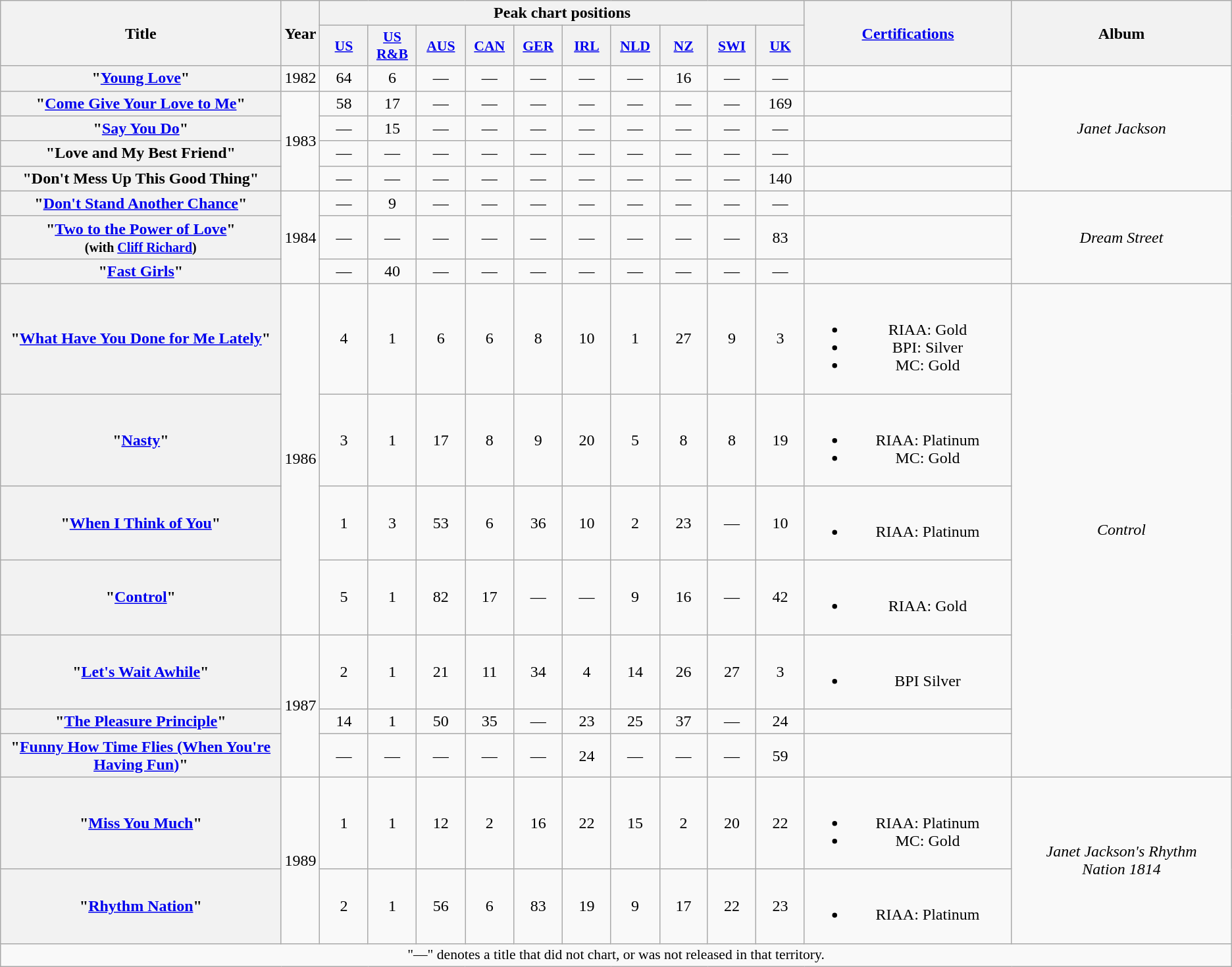<table class="wikitable plainrowheaders" style="text-align:center;">
<tr>
<th scope="col" rowspan="2" style="width:18em;">Title</th>
<th scope="col" rowspan="2" style="width:1em;">Year</th>
<th scope="col" colspan="10">Peak chart positions</th>
<th scope="col" rowspan="2" style="width:13em;"><a href='#'>Certifications</a></th>
<th scope="col" rowspan="2" style="width:14em;">Album</th>
</tr>
<tr>
<th style="width:3em;font-size:90%"><a href='#'>US</a><br></th>
<th style="width:3em;font-size:90%"><a href='#'>US R&B</a><br></th>
<th style="width:3em;font-size:90%"><a href='#'>AUS</a><br></th>
<th style="width:3em;font-size:90%"><a href='#'>CAN</a><br></th>
<th style="width:3em;font-size:90%"><a href='#'>GER</a><br></th>
<th style="width:3em;font-size:90%"><a href='#'>IRL</a><br></th>
<th style="width:3em;font-size:90%"><a href='#'>NLD</a><br></th>
<th style="width:3em;font-size:90%"><a href='#'>NZ</a><br></th>
<th style="width:3em;font-size:90%"><a href='#'>SWI</a><br></th>
<th style="width:3em;font-size:90%"><a href='#'>UK</a><br></th>
</tr>
<tr>
<th scope="row">"<a href='#'>Young Love</a>"</th>
<td>1982</td>
<td>64</td>
<td>6</td>
<td>—</td>
<td>—</td>
<td>—</td>
<td>—</td>
<td>—</td>
<td>16</td>
<td>—</td>
<td>—</td>
<td></td>
<td rowspan="5"><em>Janet Jackson</em></td>
</tr>
<tr>
<th scope="row">"<a href='#'>Come Give Your Love to Me</a>"</th>
<td rowspan="4">1983</td>
<td>58</td>
<td>17</td>
<td>—</td>
<td>—</td>
<td>—</td>
<td>—</td>
<td>—</td>
<td>—</td>
<td —>—</td>
<td>169</td>
<td></td>
</tr>
<tr>
<th scope="row">"<a href='#'>Say You Do</a>"</th>
<td>—</td>
<td>15</td>
<td>—</td>
<td>—</td>
<td>—</td>
<td>—</td>
<td>—</td>
<td>—</td>
<td>—</td>
<td>—</td>
<td></td>
</tr>
<tr>
<th scope="row">"Love and My Best Friend"</th>
<td>—</td>
<td>—</td>
<td>—</td>
<td>—</td>
<td>—</td>
<td>—</td>
<td>—</td>
<td>—</td>
<td>—</td>
<td>—</td>
<td></td>
</tr>
<tr>
<th scope="row">"Don't Mess Up This Good Thing"</th>
<td>—</td>
<td>—</td>
<td>—</td>
<td>—</td>
<td>—</td>
<td>—</td>
<td>—</td>
<td>—</td>
<td>—</td>
<td>140</td>
<td></td>
</tr>
<tr>
<th scope="row">"<a href='#'>Don't Stand Another Chance</a>"</th>
<td rowspan="3">1984</td>
<td>—</td>
<td>9</td>
<td>—</td>
<td>—</td>
<td>—</td>
<td>—</td>
<td>—</td>
<td>—</td>
<td>—</td>
<td>—</td>
<td></td>
<td rowspan="3"><em>Dream Street</em></td>
</tr>
<tr>
<th scope="row">"<a href='#'>Two to the Power of Love</a>"<br><small>(with <a href='#'>Cliff Richard</a>)</small></th>
<td>—</td>
<td>—</td>
<td>—</td>
<td>—</td>
<td>—</td>
<td>—</td>
<td>—</td>
<td>—</td>
<td>—</td>
<td>83</td>
<td></td>
</tr>
<tr>
<th scope="row">"<a href='#'>Fast Girls</a>"</th>
<td>—</td>
<td>40</td>
<td>—</td>
<td>—</td>
<td>—</td>
<td>—</td>
<td>—</td>
<td>—</td>
<td>—</td>
<td>—</td>
<td></td>
</tr>
<tr>
<th scope="row">"<a href='#'>What Have You Done for Me Lately</a>"</th>
<td rowspan="4">1986</td>
<td>4</td>
<td>1</td>
<td>6</td>
<td>6</td>
<td>8</td>
<td>10</td>
<td>1</td>
<td>27</td>
<td>9</td>
<td>3</td>
<td><br><ul><li>RIAA: Gold</li><li>BPI: Silver</li><li>MC: Gold</li></ul></td>
<td rowspan="7"><em>Control</em></td>
</tr>
<tr>
<th scope="row">"<a href='#'>Nasty</a>"</th>
<td>3</td>
<td>1</td>
<td>17</td>
<td>8</td>
<td>9</td>
<td>20</td>
<td>5</td>
<td>8</td>
<td>8</td>
<td>19</td>
<td><br><ul><li>RIAA: Platinum</li><li>MC: Gold</li></ul></td>
</tr>
<tr>
<th scope="row">"<a href='#'>When I Think of You</a>"</th>
<td>1</td>
<td>3</td>
<td>53</td>
<td>6</td>
<td>36</td>
<td>10</td>
<td>2</td>
<td>23</td>
<td>—</td>
<td>10</td>
<td><br><ul><li>RIAA: Platinum</li></ul></td>
</tr>
<tr>
<th scope="row">"<a href='#'>Control</a>"</th>
<td>5</td>
<td>1</td>
<td>82</td>
<td>17</td>
<td>—</td>
<td>—</td>
<td>9</td>
<td>16</td>
<td>—</td>
<td>42</td>
<td><br><ul><li>RIAA: Gold</li></ul></td>
</tr>
<tr>
<th scope="row">"<a href='#'>Let's Wait Awhile</a>"</th>
<td rowspan="3">1987</td>
<td>2</td>
<td>1</td>
<td>21</td>
<td>11</td>
<td>34</td>
<td>4</td>
<td>14</td>
<td>26</td>
<td>27</td>
<td>3</td>
<td><br><ul><li>BPI Silver</li></ul></td>
</tr>
<tr>
<th scope="row">"<a href='#'>The Pleasure Principle</a>"</th>
<td>14</td>
<td>1</td>
<td>50</td>
<td>35</td>
<td>—</td>
<td>23</td>
<td>25</td>
<td>37</td>
<td>—</td>
<td>24</td>
<td></td>
</tr>
<tr>
<th scope="row">"<a href='#'>Funny How Time Flies (When You're Having Fun)</a>"</th>
<td>—</td>
<td>—</td>
<td>—</td>
<td>—</td>
<td>—</td>
<td>24</td>
<td>—</td>
<td>—</td>
<td>—</td>
<td>59</td>
<td></td>
</tr>
<tr>
<th scope="row">"<a href='#'>Miss You Much</a>"</th>
<td rowspan="2">1989</td>
<td>1</td>
<td>1</td>
<td>12</td>
<td>2</td>
<td>16</td>
<td>22</td>
<td>15</td>
<td>2</td>
<td>20</td>
<td>22</td>
<td><br><ul><li>RIAA: Platinum</li><li>MC: Gold</li></ul></td>
<td rowspan="2"><em>Janet Jackson's Rhythm<br>Nation 1814</em></td>
</tr>
<tr>
<th scope="row">"<a href='#'>Rhythm Nation</a>"</th>
<td>2</td>
<td>1</td>
<td>56</td>
<td>6</td>
<td>83</td>
<td>19</td>
<td>9</td>
<td>17</td>
<td>22</td>
<td>23</td>
<td><br><ul><li>RIAA: Platinum</li></ul></td>
</tr>
<tr>
<td colspan="14" style="font-size:90%">"—" denotes a title that did not chart, or was not released in that territory.</td>
</tr>
</table>
